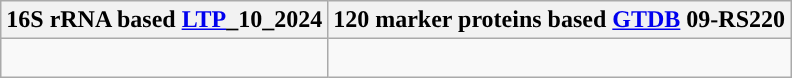<table class="wikitable">
<tr>
<th colspan=1>16S rRNA based <a href='#'>LTP</a>_10_2024</th>
<th colspan=1>120 marker proteins based <a href='#'>GTDB</a> 09-RS220</th>
</tr>
<tr>
<td style="vertical-align:top"><br></td>
<td><br></td>
</tr>
</table>
